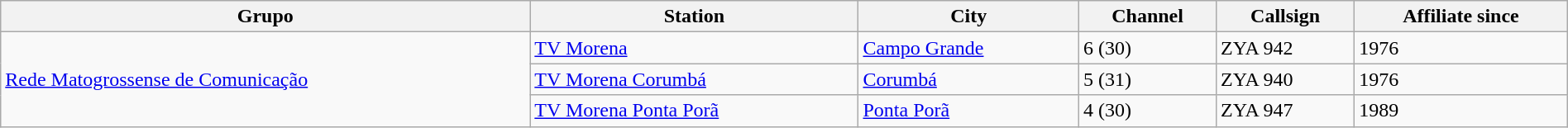<table class = "wikitable" style = "width: 100%">
<tr>
<th>Grupo</th>
<th>Station</th>
<th>City</th>
<th>Channel</th>
<th>Callsign</th>
<th>Affiliate since</th>
</tr>
<tr>
<td rowspan="3"><a href='#'>Rede Matogrossense de Comunicação</a></td>
<td><a href='#'>TV Morena</a></td>
<td><a href='#'>Campo Grande</a></td>
<td>6 (30)</td>
<td>ZYA 942</td>
<td>1976</td>
</tr>
<tr>
<td><a href='#'>TV Morena Corumbá</a></td>
<td><a href='#'>Corumbá</a></td>
<td>5 (31)</td>
<td>ZYA 940</td>
<td>1976</td>
</tr>
<tr>
<td><a href='#'>TV Morena Ponta Porã</a></td>
<td><a href='#'>Ponta Porã</a></td>
<td>4 (30)</td>
<td>ZYA 947</td>
<td>1989</td>
</tr>
</table>
